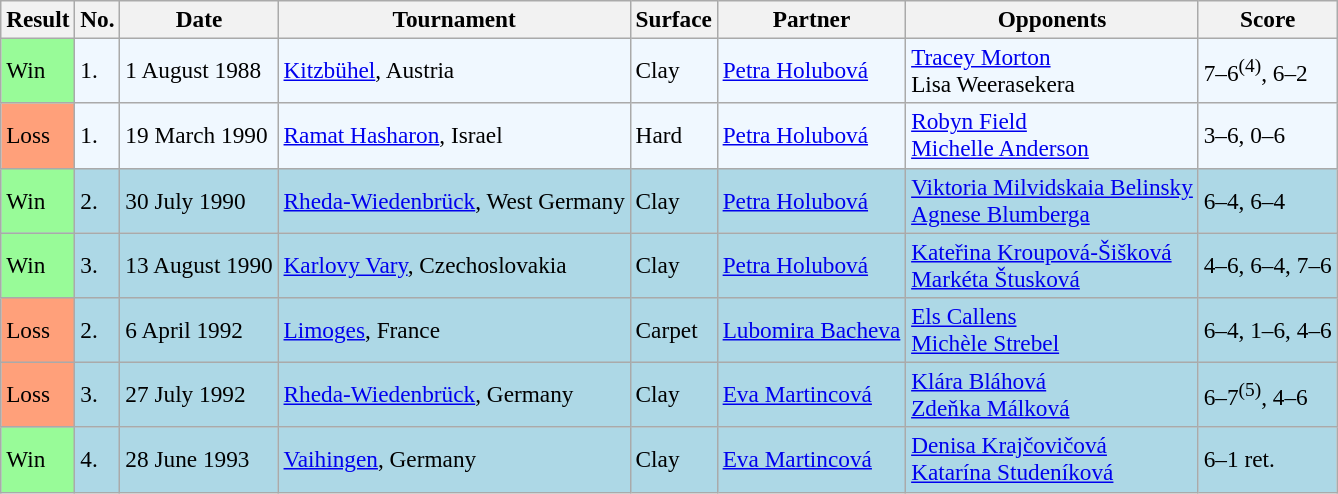<table class="sortable wikitable" style=font-size:97%>
<tr>
<th>Result</th>
<th>No.</th>
<th>Date</th>
<th>Tournament</th>
<th>Surface</th>
<th>Partner</th>
<th>Opponents</th>
<th>Score</th>
</tr>
<tr bgcolor=f0f8ff>
<td style="background:#98fb98;">Win</td>
<td>1.</td>
<td>1 August 1988</td>
<td><a href='#'>Kitzbühel</a>, Austria</td>
<td>Clay</td>
<td> <a href='#'>Petra Holubová</a></td>
<td> <a href='#'>Tracey Morton</a> <br>  Lisa Weerasekera</td>
<td>7–6<sup>(4)</sup>, 6–2</td>
</tr>
<tr style="background:#f0f8ff;">
<td style="background:#ffa07a;">Loss</td>
<td>1.</td>
<td>19 March 1990</td>
<td><a href='#'>Ramat Hasharon</a>, Israel</td>
<td>Hard</td>
<td> <a href='#'>Petra Holubová</a></td>
<td> <a href='#'>Robyn Field</a> <br>  <a href='#'>Michelle Anderson</a></td>
<td>3–6, 0–6</td>
</tr>
<tr style="background:lightblue;">
<td style="background:#98fb98;">Win</td>
<td>2.</td>
<td>30 July 1990</td>
<td><a href='#'>Rheda-Wiedenbrück</a>, West Germany</td>
<td>Clay</td>
<td> <a href='#'>Petra Holubová</a></td>
<td> <a href='#'>Viktoria Milvidskaia Belinsky</a> <br>  <a href='#'>Agnese Blumberga</a></td>
<td>6–4, 6–4</td>
</tr>
<tr style="background:lightblue;">
<td style="background:#98fb98;">Win</td>
<td>3.</td>
<td>13 August 1990</td>
<td><a href='#'>Karlovy Vary</a>, Czechoslovakia</td>
<td>Clay</td>
<td> <a href='#'>Petra Holubová</a></td>
<td> <a href='#'>Kateřina Kroupová-Šišková</a> <br>  <a href='#'>Markéta Štusková</a></td>
<td>4–6, 6–4, 7–6</td>
</tr>
<tr style="background:lightblue;">
<td style="background:#ffa07a;">Loss</td>
<td>2.</td>
<td>6 April 1992</td>
<td><a href='#'>Limoges</a>, France</td>
<td>Carpet</td>
<td> <a href='#'>Lubomira Bacheva</a></td>
<td> <a href='#'>Els Callens</a> <br>  <a href='#'>Michèle Strebel</a></td>
<td>6–4, 1–6, 4–6</td>
</tr>
<tr style="background:lightblue;">
<td style="background:#ffa07a;">Loss</td>
<td>3.</td>
<td>27 July 1992</td>
<td><a href='#'>Rheda-Wiedenbrück</a>, Germany</td>
<td>Clay</td>
<td> <a href='#'>Eva Martincová</a></td>
<td> <a href='#'>Klára Bláhová</a> <br>  <a href='#'>Zdeňka Málková</a></td>
<td>6–7<sup>(5)</sup>, 4–6</td>
</tr>
<tr bgcolor=lightblue>
<td style="background:#98fb98;">Win</td>
<td>4.</td>
<td>28 June 1993</td>
<td><a href='#'>Vaihingen</a>, Germany</td>
<td>Clay</td>
<td> <a href='#'>Eva Martincová</a></td>
<td> <a href='#'>Denisa Krajčovičová</a> <br>  <a href='#'>Katarína Studeníková</a></td>
<td>6–1 ret.</td>
</tr>
</table>
